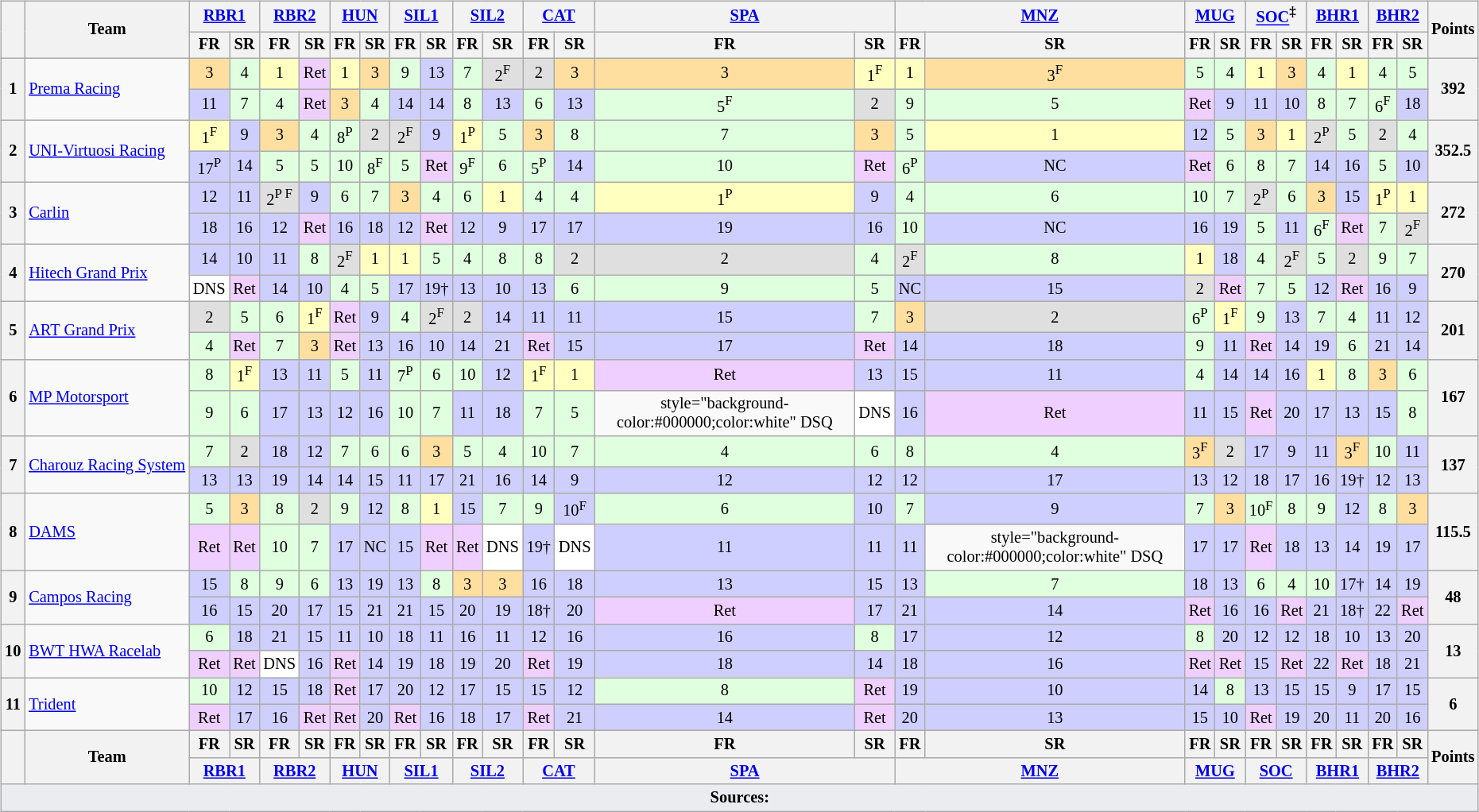<table>
<tr>
<td style="vertical-align:top; text-align:center"><br><table class="wikitable" style="font-size: 85%;">
<tr style="vertical-align:middle;">
<th rowspan="2" style="vertical-align:middle"></th>
<th rowspan="2" style="vertical-align:middle;background">Team</th>
<th colspan=2><a href='#'>RBR1</a><br></th>
<th colspan=2><a href='#'>RBR2</a><br></th>
<th colspan=2><a href='#'>HUN</a><br></th>
<th colspan=2><a href='#'>SIL1</a><br></th>
<th colspan=2><a href='#'>SIL2</a><br></th>
<th colspan=2><a href='#'>CAT</a><br></th>
<th colspan=2><a href='#'>SPA</a><br></th>
<th colspan=2><a href='#'>MNZ</a><br></th>
<th colspan=2><a href='#'>MUG</a><br></th>
<th colspan=2><a href='#'>SOC</a><sup>‡</sup><br></th>
<th colspan=2><a href='#'>BHR1</a><br></th>
<th colspan=2><a href='#'>BHR2</a><br></th>
<th rowspan="2" style="vertical-align:middle">Points</th>
</tr>
<tr>
<th>FR</th>
<th>SR</th>
<th>FR</th>
<th>SR</th>
<th>FR</th>
<th>SR</th>
<th>FR</th>
<th>SR</th>
<th>FR</th>
<th>SR</th>
<th>FR</th>
<th>SR</th>
<th>FR</th>
<th>SR</th>
<th>FR</th>
<th>SR</th>
<th>FR</th>
<th>SR</th>
<th>FR</th>
<th>SR</th>
<th>FR</th>
<th>SR</th>
<th>FR</th>
<th>SR</th>
</tr>
<tr>
<th rowspan=2>1</th>
<td align=left rowspan=2> <a href='#'>Prema Racing</a></td>
<td style="background-color:#FFDF9F">3</td>
<td style="background-color:#DFFFDF">4</td>
<td style="background-color:#FFFFBF">1</td>
<td style="background-color:#EFCFFF">Ret</td>
<td style="background-color:#FFFFBF">1</td>
<td style="background-color:#FFDF9F">3</td>
<td style="background-color:#DFFFDF">9</td>
<td style="background-color:#CFCFFF">13</td>
<td style="background-color:#DFFFDF">7</td>
<td style="background-color:#DFDFDF">2<span><sup>F</sup></span></td>
<td style="background-color:#DFDFDF">2</td>
<td style="background-color:#FFDF9F">3</td>
<td style="background-color:#FFDF9F">3</td>
<td style="background-color:#FFFFBF">1<span><sup>F</sup></span></td>
<td style="background-color:#FFFFBF">1</td>
<td style="background-color:#FFDF9F">3<span><sup>F</sup></span></td>
<td style="background-color:#DFFFDF">5</td>
<td style="background-color:#DFFFDF">4</td>
<td style="background-color:#FFFFBF">1</td>
<td style="background-color:#FFDF9F">3</td>
<td style="background-color:#DFFFDF">4</td>
<td style="background-color:#FFFFBF">1</td>
<td style="background-color:#DFFFDF">4</td>
<td style="background-color:#DFFFDF">5</td>
<th rowspan=2>392</th>
</tr>
<tr>
<td style="background-color:#CFCFFF">11</td>
<td style="background-color:#DFFFDF">7</td>
<td style="background-color:#DFFFDF">4</td>
<td style="background-color:#EFCFFF">Ret</td>
<td style="background-color:#FFDF9F">3</td>
<td style="background-color:#DFFFDF">4</td>
<td style="background-color:#CFCFFF">14</td>
<td style="background-color:#CFCFFF">14</td>
<td style="background-color:#DFFFDF">8</td>
<td style="background-color:#CFCFFF">13</td>
<td style="background-color:#DFFFDF">6</td>
<td style="background-color:#CFCFFF">13</td>
<td style="background-color:#DFFFDF">5<span><sup>F</sup></span></td>
<td style="background-color:#DFDFDF">2</td>
<td style="background-color:#DFFFDF">9</td>
<td style="background-color:#DFFFDF">5</td>
<td style="background-color:#EFCFFF">Ret</td>
<td style="background-color:#CFCFFF">9</td>
<td style="background-color:#CFCFFF">11</td>
<td style="background-color:#CFCFFF">10</td>
<td style="background-color:#DFFFDF">8</td>
<td style="background-color:#DFFFDF">7</td>
<td style="background-color:#DFFFDF">6<span><sup>F</sup></span></td>
<td style="background-color:#CFCFFF">18</td>
</tr>
<tr>
<th rowspan=2>2</th>
<td align=left rowspan=2> <a href='#'>UNI-Virtuosi Racing</a></td>
<td style="background-color:#FFFFBF">1<span><sup>F</sup></span></td>
<td style="background-color:#CFCFFF">9</td>
<td style="background-color:#FFDF9F">3</td>
<td style="background-color:#DFFFDF">4</td>
<td style="background-color:#DFFFDF">8<span><sup>P</sup></span></td>
<td style="background-color:#DFDFDF">2</td>
<td style="background-color:#DFDFDF">2<span><sup>F</sup></span></td>
<td style="background-color:#CFCFFF">9</td>
<td style="background-color:#FFFFBF">1<span><sup>P</sup></span></td>
<td style="background-color:#DFFFDF">5</td>
<td style="background-color:#FFDF9F">3</td>
<td style="background-color:#DFFFDF">8</td>
<td style="background-color:#DFFFDF">7</td>
<td style="background-color:#FFDF9F">3</td>
<td style="background-color:#DFFFDF">5</td>
<td style="background-color:#FFFFBF">1</td>
<td style="background-color:#CFCFFF">12</td>
<td style="background-color:#DFFFDF">5</td>
<td style="background-color:#FFDF9F">3</td>
<td style="background-color:#FFFFBF">1</td>
<td style="background-color:#DFDFDF">2<span><sup>P</sup></span></td>
<td style="background-color:#DFFFDF">5</td>
<td style="background-color:#DFDFDF">2</td>
<td style="background-color:#DFFFDF">4</td>
<th rowspan=2>352.5</th>
</tr>
<tr>
<td style="background-color:#CFCFFF">17<span><sup>P</sup></span></td>
<td style="background-color:#CFCFFF">14</td>
<td style="background-color:#DFFFDF">5</td>
<td style="background-color:#DFFFDF">5</td>
<td style="background-color:#DFFFDF">10</td>
<td style="background-color:#DFFFDF">8<span><sup>F</sup></span></td>
<td style="background-color:#DFFFDF">5</td>
<td style="background-color:#EFCFFF">Ret</td>
<td style="background-color:#DFFFDF">9<span><sup>F</sup></span></td>
<td style="background-color:#DFFFDF">6</td>
<td style="background-color:#DFFFDF">5<span><sup>P</sup></span></td>
<td style="background-color:#CFCFFF">14</td>
<td style="background-color:#DFFFDF">10</td>
<td style="background-color:#EFCFFF">Ret</td>
<td style="background-color:#DFFFDF">6<span><sup>P</sup></span></td>
<td style="background-color:#CFCFFF">NC</td>
<td style="background-color:#EFCFFF">Ret</td>
<td style="background-color:#DFFFDF">6</td>
<td style="background-color:#DFFFDF">8</td>
<td style="background-color:#DFFFDF">7</td>
<td style="background-color:#CFCFFF">14</td>
<td style="background-color:#CFCFFF">16</td>
<td style="background-color:#DFFFDF">5</td>
<td style="background-color:#CFCFFF">10</td>
</tr>
<tr>
<th rowspan=2>3</th>
<td align=left rowspan=2> <a href='#'>Carlin</a></td>
<td style="background-color:#CFCFFF">12</td>
<td style="background-color:#CFCFFF">11</td>
<td style="background-color:#DFDFDF">2<span><sup>P F</sup></span></td>
<td style="background-color:#CFCFFF">9</td>
<td style="background-color:#DFFFDF">6</td>
<td style="background-color:#DFFFDF">7</td>
<td style="background-color:#FFDF9F">3</td>
<td style="background-color:#DFFFDF">4</td>
<td style="background-color:#DFFFDF">6</td>
<td style="background-color:#FFFFBF">1</td>
<td style="background-color:#DFFFDF">4</td>
<td style="background-color:#DFFFDF">4</td>
<td style="background-color:#FFFFBF">1<span><sup>P</sup></span></td>
<td style="background-color:#CFCFFF">9</td>
<td style="background-color:#DFFFDF">4</td>
<td style="background-color:#DFFFDF">6</td>
<td style="background-color:#DFFFDF">10</td>
<td style="background-color:#DFFFDF">7</td>
<td style="background-color:#DFDFDF">2<span><sup>P</sup></span></td>
<td style="background-color:#DFFFDF">6</td>
<td style="background-color:#FFDF9F">3</td>
<td style="background-color:#CFCFFF">15</td>
<td style="background-color:#FFFFBF">1<span><sup>P</sup></span></td>
<td style="background-color:#FFFFBF">1</td>
<th rowspan=2>272</th>
</tr>
<tr>
<td style="background-color:#CFCFFF">18</td>
<td style="background-color:#CFCFFF">16</td>
<td style="background-color:#CFCFFF">12</td>
<td style="background-color:#EFCFFF">Ret</td>
<td style="background-color:#CFCFFF">16</td>
<td style="background-color:#CFCFFF">18</td>
<td style="background-color:#CFCFFF">12</td>
<td style="background-color:#EFCFFF">Ret</td>
<td style="background-color:#CFCFFF">12</td>
<td style="background-color:#CFCFFF">9</td>
<td style="background-color:#CFCFFF">17</td>
<td style="background-color:#CFCFFF">17</td>
<td style="background-color:#CFCFFF">19</td>
<td style="background-color:#CFCFFF">16</td>
<td style="background-color:#DFFFDF">10</td>
<td style="background-color:#CFCFFF">NC</td>
<td style="background-color:#CFCFFF">16</td>
<td style="background-color:#CFCFFF">19</td>
<td style="background-color:#DFFFDF">5</td>
<td style="background-color:#CFCFFF">11</td>
<td style="background-color:#DFFFDF">6<span><sup>F</sup></span></td>
<td style="background-color:#EFCFFF">Ret</td>
<td style="background-color:#DFFFDF">7</td>
<td style="background-color:#DFDFDF">2<span><sup>F</sup></span></td>
</tr>
<tr>
<th rowspan=2>4</th>
<td align=left rowspan=2> <a href='#'>Hitech Grand Prix</a></td>
<td style="background-color:#CFCFFF">14</td>
<td style="background-color:#CFCFFF">10</td>
<td style="background-color:#CFCFFF">11</td>
<td style="background-color:#DFFFDF">8</td>
<td style="background-color:#DFDFDF">2<span><sup>F</sup></span></td>
<td style="background-color:#FFFFBF">1</td>
<td style="background-color:#FFFFBF">1</td>
<td style="background-color:#DFFFDF">5</td>
<td style="background-color:#DFFFDF">4</td>
<td style="background-color:#DFFFDF">8</td>
<td style="background-color:#DFFFDF">8</td>
<td style="background-color:#DFDFDF">2</td>
<td style="background-color:#DFDFDF">2</td>
<td style="background-color:#DFFFDF">4</td>
<td style="background-color:#DFDFDF">2<span><sup>F</sup></span></td>
<td style="background-color:#DFFFDF">8</td>
<td style="background-color:#FFFFBF">1</td>
<td style="background-color:#CFCFFF">18</td>
<td style="background-color:#DFFFDF">4</td>
<td style="background-color:#DFDFDF">2<span><sup>F</sup></span></td>
<td style="background-color:#DFFFDF">5</td>
<td style="background-color:#DFDFDF">2</td>
<td style="background-color:#DFFFDF">9</td>
<td style="background-color:#DFFFDF">7</td>
<th rowspan=2>270</th>
</tr>
<tr>
<td style="background-color:#FFFFFF">DNS</td>
<td style="background-color:#EFCFFF">Ret</td>
<td style="background-color:#CFCFFF">14</td>
<td style="background-color:#CFCFFF">10</td>
<td style="background-color:#DFFFDF">4</td>
<td style="background-color:#DFFFDF">5</td>
<td style="background-color:#CFCFFF">17</td>
<td style="background-color:#CFCFFF">19†</td>
<td style="background-color:#CFCFFF">13</td>
<td style="background-color:#CFCFFF">10</td>
<td style="background-color:#CFCFFF">13</td>
<td style="background-color:#DFFFDF">6</td>
<td style="background-color:#DFFFDF">9</td>
<td style="background-color:#DFFFDF">5</td>
<td style="background-color:#CFCFFF">NC</td>
<td style="background-color:#CFCFFF">15</td>
<td style="background-color:#DFDFDF">2</td>
<td style="background-color:#EFCFFF">Ret</td>
<td style="background-color:#DFFFDF">7</td>
<td style="background-color:#DFFFDF">5</td>
<td style="background-color:#CFCFFF">12</td>
<td style="background-color:#EFCFFF">Ret</td>
<td style="background-color:#CFCFFF">16</td>
<td style="background-color:#CFCFFF">9</td>
</tr>
<tr>
<th rowspan=2>5</th>
<td align=left rowspan=2> <a href='#'>ART Grand Prix</a></td>
<td style="background-color:#DFDFDF">2</td>
<td style="background-color:#DFFFDF">5</td>
<td style="background-color:#DFFFDF">6</td>
<td style="background-color:#FFFFBF">1<span><sup>F</sup></span></td>
<td style="background-color:#EFCFFF">Ret</td>
<td style="background-color:#CFCFFF">9</td>
<td style="background-color:#DFFFDF">4</td>
<td style="background-color:#DFDFDF">2<span><sup>F</sup></span></td>
<td style="background-color:#DFDFDF">2</td>
<td style="background-color:#CFCFFF">14</td>
<td style="background-color:#CFCFFF">11</td>
<td style="background-color:#CFCFFF">11</td>
<td style="background-color:#CFCFFF">15</td>
<td style="background-color:#DFFFDF">7</td>
<td style="background-color:#FFDF9F">3</td>
<td style="background-color:#DFDFDF">2</td>
<td style="background-color:#DFFFDF">6<span><sup>P</sup></span></td>
<td style="background-color:#FFFFBF">1<span><sup>F</sup></span></td>
<td style="background-color:#DFFFDF">9</td>
<td style="background-color:#CFCFFF">13</td>
<td style="background-color:#DFFFDF">7</td>
<td style="background-color:#DFFFDF">4</td>
<td style="background-color:#CFCFFF">11</td>
<td style="background-color:#CFCFFF">12</td>
<th rowspan=2>201</th>
</tr>
<tr>
<td style="background-color:#DFFFDF">4</td>
<td style="background-color:#EFCFFF">Ret</td>
<td style="background-color:#DFFFDF">7</td>
<td style="background-color:#FFDF9F">3</td>
<td style="background-color:#EFCFFF">Ret</td>
<td style="background-color:#CFCFFF">13</td>
<td style="background-color:#CFCFFF">16</td>
<td style="background-color:#CFCFFF">10</td>
<td style="background-color:#CFCFFF">14</td>
<td style="background-color:#CFCFFF">21</td>
<td style="background-color:#EFCFFF">Ret</td>
<td style="background-color:#CFCFFF">15</td>
<td style="background-color:#CFCFFF">17</td>
<td style="background-color:#EFCFFF">Ret</td>
<td style="background-color:#CFCFFF">14</td>
<td style="background-color:#CFCFFF">18</td>
<td style="background-color:#DFFFDF">9</td>
<td style="background-color:#CFCFFF">11</td>
<td style="background-color:#EFCFFF">Ret</td>
<td style="background-color:#CFCFFF">14</td>
<td style="background-color:#CFCFFF">19</td>
<td style="background-color:#DFFFDF">6</td>
<td style="background-color:#CFCFFF">21</td>
<td style="background-color:#CFCFFF">14</td>
</tr>
<tr>
<th rowspan=2>6</th>
<td align=left rowspan=2> <a href='#'>MP Motorsport</a></td>
<td style="background-color:#DFFFDF">8</td>
<td style="background-color:#FFFFBF">1<span><sup>F</sup></span></td>
<td style="background-color:#CFCFFF">13</td>
<td style="background-color:#CFCFFF">11</td>
<td style="background-color:#DFFFDF">5</td>
<td style="background-color:#CFCFFF">11</td>
<td style="background-color:#DFFFDF">7<span><sup>P</sup></span></td>
<td style="background-color:#DFFFDF">6</td>
<td style="background-color:#DFFFDF">10</td>
<td style="background-color:#CFCFFF">12</td>
<td style="background-color:#FFFFBF">1<span><sup>F</sup></span></td>
<td style="background-color:#FFFFBF">1</td>
<td style="background-color:#EFCFFF">Ret</td>
<td style="background-color:#CFCFFF">13</td>
<td style="background-color:#CFCFFF">15</td>
<td style="background-color:#CFCFFF">11</td>
<td style="background-color:#DFFFDF">4</td>
<td style="background-color:#CFCFFF">14</td>
<td style="background-color:#CFCFFF">14</td>
<td style="background-color:#CFCFFF">16</td>
<td style="background-color:#FFFFBF">1</td>
<td style="background-color:#DFFFDF">8</td>
<td style="background-color:#FFDF9F">3</td>
<td style="background-color:#DFFFDF">6</td>
<th rowspan=2>167</th>
</tr>
<tr>
<td style="background-color:#DFFFDF">9</td>
<td style="background-color:#DFFFDF">6</td>
<td style="background-color:#CFCFFF">17</td>
<td style="background-color:#CFCFFF">13</td>
<td style="background-color:#CFCFFF">12</td>
<td style="background-color:#CFCFFF">16</td>
<td style="background-color:#DFFFDF">10</td>
<td style="background-color:#DFFFDF">7</td>
<td style="background-color:#CFCFFF">11</td>
<td style="background-color:#CFCFFF">18</td>
<td style="background-color:#DFFFDF">7</td>
<td style="background-color:#DFFFDF">5</td>
<td>style="background-color:#000000;color:white"  DSQ</td>
<td style="background-color:#FFFFFF">DNS</td>
<td style="background-color:#CFCFFF">16</td>
<td style="background-color:#EFCFFF">Ret</td>
<td style="background-color:#CFCFFF">11</td>
<td style="background-color:#CFCFFF">15</td>
<td style="background-color:#EFCFFF">Ret</td>
<td style="background-color:#CFCFFF">20</td>
<td style="background-color:#CFCFFF">17</td>
<td style="background-color:#CFCFFF">13</td>
<td style="background-color:#CFCFFF">15</td>
<td style="background-color:#DFFFDF">8</td>
</tr>
<tr>
<th rowspan=2>7</th>
<td align=left rowspan=2 nowrap> <a href='#'>Charouz Racing System</a></td>
<td style="background-color:#DFFFDF">7</td>
<td style="background-color:#DFDFDF">2</td>
<td style="background-color:#CFCFFF">18</td>
<td style="background-color:#CFCFFF">12</td>
<td style="background-color:#DFFFDF">7</td>
<td style="background-color:#DFFFDF">6</td>
<td style="background-color:#DFFFDF">6</td>
<td style="background-color:#FFDF9F">3</td>
<td style="background-color:#DFFFDF">5</td>
<td style="background-color:#DFFFDF">4</td>
<td style="background-color:#DFFFDF">10</td>
<td style="background-color:#DFFFDF">7</td>
<td style="background-color:#DFFFDF">4</td>
<td style="background-color:#DFFFDF">6</td>
<td style="background-color:#DFFFDF">8</td>
<td style="background-color:#DFFFDF">4</td>
<td style="background-color:#FFDF9F">3<span><sup>F</sup></span></td>
<td style="background-color:#DFDFDF">2</td>
<td style="background-color:#CFCFFF">17</td>
<td style="background-color:#CFCFFF">9</td>
<td style="background-color:#CFCFFF">11</td>
<td style="background-color:#FFDF9F">3<span><sup>F</sup></span></td>
<td style="background-color:#DFFFDF">10</td>
<td style="background-color:#CFCFFF">11</td>
<th rowspan=2>137</th>
</tr>
<tr>
<td style="background-color:#CFCFFF">13</td>
<td style="background-color:#CFCFFF">13</td>
<td style="background-color:#CFCFFF">19</td>
<td style="background-color:#CFCFFF">14</td>
<td style="background-color:#CFCFFF">14</td>
<td style="background-color:#CFCFFF">15</td>
<td style="background-color:#CFCFFF">11</td>
<td style="background-color:#CFCFFF">17</td>
<td style="background-color:#CFCFFF">21</td>
<td style="background-color:#CFCFFF">16</td>
<td style="background-color:#CFCFFF">14</td>
<td style="background-color:#CFCFFF">9</td>
<td style="background-color:#CFCFFF">12</td>
<td style="background-color:#CFCFFF">12</td>
<td style="background-color:#CFCFFF">12</td>
<td style="background-color:#CFCFFF">17</td>
<td style="background-color:#CFCFFF">13</td>
<td style="background-color:#CFCFFF">12</td>
<td style="background-color:#CFCFFF">18</td>
<td style="background-color:#CFCFFF">17</td>
<td style="background-color:#CFCFFF">16</td>
<td style="background-color:#CFCFFF">19†</td>
<td style="background-color:#CFCFFF">12</td>
<td style="background-color:#CFCFFF">13</td>
</tr>
<tr>
<th rowspan=2>8</th>
<td align=left rowspan=2> <a href='#'>DAMS</a></td>
<td style="background-color:#DFFFDF">5</td>
<td style="background-color:#FFDF9F">3</td>
<td style="background-color:#DFFFDF">8</td>
<td style="background-color:#DFDFDF">2</td>
<td style="background-color:#DFFFDF">9</td>
<td style="background-color:#CFCFFF">12</td>
<td style="background-color:#DFFFDF">8</td>
<td style="background-color:#FFFFBF">1</td>
<td style="background-color:#CFCFFF">15</td>
<td style="background-color:#DFFFDF">7</td>
<td style="background-color:#DFFFDF">9</td>
<td style="background-color:#CFCFFF">10<span><sup>F</sup></span></td>
<td style="background-color:#DFFFDF">6</td>
<td style="background-color:#CFCFFF">10</td>
<td style="background-color:#DFFFDF">7</td>
<td style="background-color:#CFCFFF">9</td>
<td style="background-color:#DFFFDF">7</td>
<td style="background-color:#FFDF9F">3</td>
<td style="background-color:#DFFFDF">10<span><sup>F</sup></span></td>
<td style="background-color:#DFFFDF">8</td>
<td style="background-color:#DFFFDF">9</td>
<td style="background-color:#CFCFFF">12</td>
<td style="background-color:#DFFFDF">8</td>
<td style="background-color:#FFDF9F">3</td>
<th rowspan=2>115.5</th>
</tr>
<tr>
<td style="background-color:#EFCFFF">Ret</td>
<td style="background-color:#EFCFFF">Ret</td>
<td style="background-color:#DFFFDF">10</td>
<td style="background-color:#DFFFDF">7</td>
<td style="background-color:#CFCFFF">17</td>
<td style="background-color:#CFCFFF">NC</td>
<td style="background-color:#CFCFFF">15</td>
<td style="background-color:#EFCFFF">Ret</td>
<td style="background-color:#EFCFFF">Ret</td>
<td style="background-color:#FFFFFF">DNS</td>
<td style="background-color:#CFCFFF">19†</td>
<td style="background-color:#FFFFFF">DNS</td>
<td style="background-color:#CFCFFF">11</td>
<td style="background-color:#CFCFFF">11</td>
<td style="background-color:#CFCFFF">11</td>
<td>style="background-color:#000000;color:white"  DSQ</td>
<td style="background-color:#CFCFFF">17</td>
<td style="background-color:#CFCFFF">17</td>
<td style="background-color:#EFCFFF">Ret</td>
<td style="background-color:#CFCFFF">18</td>
<td style="background-color:#CFCFFF">13</td>
<td style="background-color:#CFCFFF">14</td>
<td style="background-color:#CFCFFF">19</td>
<td style="background-color:#CFCFFF">17</td>
</tr>
<tr>
<th rowspan=2>9</th>
<td align=left rowspan=2> <a href='#'>Campos Racing</a></td>
<td style="background-color:#CFCFFF">15</td>
<td style="background-color:#DFFFDF">8</td>
<td style="background-color:#DFFFDF">9</td>
<td style="background-color:#DFFFDF">6</td>
<td style="background-color:#CFCFFF">13</td>
<td style="background-color:#CFCFFF">19</td>
<td style="background-color:#CFCFFF">13</td>
<td style="background-color:#DFFFDF">8</td>
<td style="background-color:#FFDF9F">3</td>
<td style="background-color:#FFDF9F">3</td>
<td style="background-color:#CFCFFF">16</td>
<td style="background-color:#CFCFFF">18</td>
<td style="background-color:#CFCFFF">13</td>
<td style="background-color:#CFCFFF">15</td>
<td style="background-color:#CFCFFF">13</td>
<td style="background-color:#DFFFDF">7</td>
<td style="background-color:#CFCFFF">18</td>
<td style="background-color:#CFCFFF">13</td>
<td style="background-color:#DFFFDF">6</td>
<td style="background-color:#DFFFDF">4</td>
<td style="background-color:#DFFFDF">10</td>
<td style="background-color:#CFCFFF">17†</td>
<td style="background-color:#CFCFFF">14</td>
<td style="background-color:#CFCFFF">19</td>
<th rowspan=2>48</th>
</tr>
<tr>
<td style="background-color:#CFCFFF">16</td>
<td style="background-color:#CFCFFF">15</td>
<td style="background-color:#CFCFFF">20</td>
<td style="background-color:#CFCFFF">17</td>
<td style="background-color:#CFCFFF">15</td>
<td style="background-color:#CFCFFF">21</td>
<td style="background-color:#CFCFFF">21</td>
<td style="background-color:#CFCFFF">15</td>
<td style="background-color:#CFCFFF">20</td>
<td style="background-color:#CFCFFF">19</td>
<td style="background-color:#CFCFFF">18†</td>
<td style="background-color:#CFCFFF">20</td>
<td style="background-color:#EFCFFF">Ret</td>
<td style="background-color:#CFCFFF">17</td>
<td style="background-color:#CFCFFF">21</td>
<td style="background-color:#CFCFFF">14</td>
<td style="background-color:#EFCFFF">Ret</td>
<td style="background-color:#CFCFFF">16</td>
<td style="background-color:#CFCFFF">16</td>
<td style="background-color:#EFCFFF">Ret</td>
<td style="background-color:#CFCFFF">21</td>
<td style="background-color:#CFCFFF">18†</td>
<td style="background-color:#CFCFFF">22</td>
<td style="background-color:#EFCFFF">Ret</td>
</tr>
<tr>
<th rowspan=2>10</th>
<td align=left rowspan=2> <a href='#'>BWT HWA Racelab</a></td>
<td style="background-color:#DFFFDF">6</td>
<td style="background-color:#CFCFFF">18</td>
<td style="background-color:#CFCFFF">21</td>
<td style="background-color:#CFCFFF">15</td>
<td style="background-color:#CFCFFF">11</td>
<td style="background-color:#CFCFFF">10</td>
<td style="background-color:#CFCFFF">18</td>
<td style="background-color:#CFCFFF">11</td>
<td style="background-color:#CFCFFF">16</td>
<td style="background-color:#CFCFFF">11</td>
<td style="background-color:#CFCFFF">12</td>
<td style="background-color:#CFCFFF">16</td>
<td style="background-color:#CFCFFF">16</td>
<td style="background-color:#DFFFDF">8</td>
<td style="background-color:#CFCFFF">17</td>
<td style="background-color:#CFCFFF">12</td>
<td style="background-color:#DFFFDF">8</td>
<td style="background-color:#CFCFFF">20</td>
<td style="background-color:#CFCFFF">12</td>
<td style="background-color:#CFCFFF">12</td>
<td style="background-color:#CFCFFF">18</td>
<td style="background-color:#CFCFFF">10</td>
<td style="background-color:#CFCFFF">13</td>
<td style="background-color:#CFCFFF">20</td>
<th rowspan=2>13</th>
</tr>
<tr>
<td style="background-color:#EFCFFF">Ret</td>
<td style="background-color:#EFCFFF">Ret</td>
<td style="background-color:#FFFFFF">DNS</td>
<td style="background-color:#CFCFFF">16</td>
<td style="background-color:#EFCFFF">Ret</td>
<td style="background-color:#CFCFFF">14</td>
<td style="background-color:#CFCFFF">19</td>
<td style="background-color:#CFCFFF">18</td>
<td style="background-color:#CFCFFF">19</td>
<td style="background-color:#CFCFFF">20</td>
<td style="background-color:#EFCFFF">Ret</td>
<td style="background-color:#CFCFFF">19</td>
<td style="background-color:#CFCFFF">18</td>
<td style="background-color:#CFCFFF">14</td>
<td style="background-color:#CFCFFF">18</td>
<td style="background-color:#CFCFFF">16</td>
<td style="background-color:#EFCFFF">Ret</td>
<td style="background-color:#EFCFFF">Ret</td>
<td style="background-color:#CFCFFF">15</td>
<td style="background-color:#EFCFFF">Ret</td>
<td style="background-color:#CFCFFF">22</td>
<td style="background-color:#EFCFFF">Ret</td>
<td style="background-color:#CFCFFF">18</td>
<td style="background-color:#CFCFFF">21</td>
</tr>
<tr>
<th rowspan=2>11</th>
<td align=left rowspan=2> <a href='#'>Trident</a></td>
<td style="background-color:#DFFFDF">10</td>
<td style="background-color:#CFCFFF">12</td>
<td style="background-color:#CFCFFF">15</td>
<td style="background-color:#CFCFFF">18</td>
<td style="background-color:#EFCFFF">Ret</td>
<td style="background-color:#CFCFFF">17</td>
<td style="background-color:#CFCFFF">20</td>
<td style="background-color:#CFCFFF">12</td>
<td style="background-color:#CFCFFF">17</td>
<td style="background-color:#CFCFFF">15</td>
<td style="background-color:#CFCFFF">15</td>
<td style="background-color:#CFCFFF">12</td>
<td style="background-color:#DFFFDF">8</td>
<td style="background-color:#EFCFFF">Ret</td>
<td style="background-color:#CFCFFF">19</td>
<td style="background-color:#CFCFFF">10</td>
<td style="background-color:#CFCFFF">14</td>
<td style="background-color:#DFFFDF">8</td>
<td style="background-color:#CFCFFF">13</td>
<td style="background-color:#CFCFFF">15</td>
<td style="background-color:#CFCFFF">15</td>
<td style="background-color:#CFCFFF">9</td>
<td style="background-color:#CFCFFF">17</td>
<td style="background-color:#CFCFFF">15</td>
<th rowspan=2>6</th>
</tr>
<tr>
<td style="background-color:#EFCFFF">Ret</td>
<td style="background-color:#CFCFFF">17</td>
<td style="background-color:#CFCFFF">16</td>
<td style="background-color:#EFCFFF">Ret</td>
<td style="background-color:#EFCFFF">Ret</td>
<td style="background-color:#CFCFFF">20</td>
<td style="background-color:#EFCFFF">Ret</td>
<td style="background-color:#CFCFFF">16</td>
<td style="background-color:#CFCFFF">18</td>
<td style="background-color:#CFCFFF">17</td>
<td style="background-color:#EFCFFF">Ret</td>
<td style="background-color:#CFCFFF">21</td>
<td style="background-color:#CFCFFF">14</td>
<td style="background-color:#EFCFFF">Ret</td>
<td style="background-color:#CFCFFF">20</td>
<td style="background-color:#CFCFFF">13</td>
<td style="background-color:#CFCFFF">15</td>
<td style="background-color:#CFCFFF">10</td>
<td style="background-color:#EFCFFF">Ret</td>
<td style="background-color:#CFCFFF">19</td>
<td style="background-color:#CFCFFF">20</td>
<td style="background-color:#CFCFFF">11</td>
<td style="background-color:#CFCFFF">20</td>
<td style="background-color:#CFCFFF">16</td>
</tr>
<tr>
<th rowspan="2"></th>
<th rowspan="2">Team</th>
<th>FR</th>
<th>SR</th>
<th>FR</th>
<th>SR</th>
<th>FR</th>
<th>SR</th>
<th>FR</th>
<th>SR</th>
<th>FR</th>
<th>SR</th>
<th>FR</th>
<th>SR</th>
<th>FR</th>
<th>SR</th>
<th>FR</th>
<th>SR</th>
<th>FR</th>
<th>SR</th>
<th>FR</th>
<th>SR</th>
<th>FR</th>
<th>SR</th>
<th>FR</th>
<th>SR</th>
<th rowspan="2">Points</th>
</tr>
<tr>
<th colspan="2"><a href='#'>RBR1</a><br></th>
<th colspan="2"><a href='#'>RBR2</a><br></th>
<th colspan="2"><a href='#'>HUN</a><br></th>
<th colspan="2"><a href='#'>SIL1</a><br></th>
<th colspan="2"><a href='#'>SIL2</a><br></th>
<th colspan="2"><a href='#'>CAT</a><br></th>
<th colspan="2"><a href='#'>SPA</a><br></th>
<th colspan="2"><a href='#'>MNZ</a><br></th>
<th colspan="2"><a href='#'>MUG</a><br></th>
<th colspan="2"><a href='#'>SOC</a><br></th>
<th colspan="2"><a href='#'>BHR1</a><br></th>
<th colspan="2"><a href='#'>BHR2</a><br></th>
</tr>
<tr>
<td colspan="27" style="background-color:#EAECF0;text-align:center" align="bottom"><strong>Sources:</strong></td>
</tr>
</table>
</td>
<td valign=top></td>
</tr>
</table>
